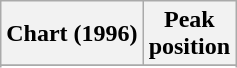<table class="wikitable plainrowheaders sortable" style="text-align:center;" border="1">
<tr>
<th scope="col">Chart (1996)</th>
<th scope="col">Peak<br>position</th>
</tr>
<tr>
</tr>
<tr>
</tr>
<tr>
</tr>
<tr>
</tr>
<tr>
</tr>
<tr>
</tr>
</table>
